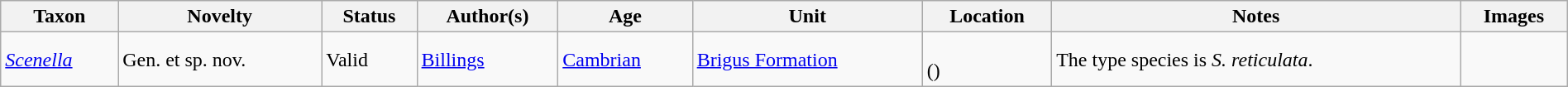<table class="wikitable sortable" align="center" width="100%">
<tr>
<th>Taxon</th>
<th>Novelty</th>
<th>Status</th>
<th>Author(s)</th>
<th>Age</th>
<th>Unit</th>
<th>Location</th>
<th>Notes</th>
<th>Images</th>
</tr>
<tr>
<td><em><a href='#'>Scenella</a></em></td>
<td>Gen. et sp. nov.</td>
<td>Valid</td>
<td><a href='#'>Billings</a></td>
<td><a href='#'>Cambrian</a></td>
<td><a href='#'>Brigus Formation</a></td>
<td><br>()</td>
<td>The type species is <em>S. reticulata</em>.</td>
<td></td>
</tr>
</table>
